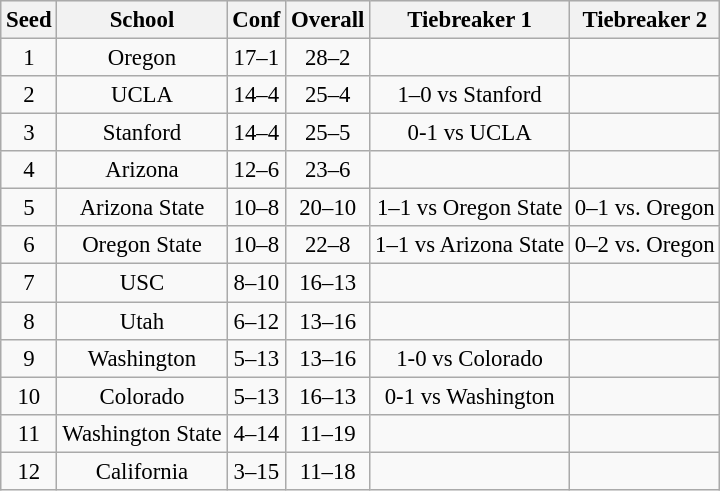<table class="wikitable" style="white-space:nowrap; font-size:95%; text-align:center">
<tr bgcolor="#efefef">
<th>Seed</th>
<th>School</th>
<th>Conf</th>
<th>Overall</th>
<th>Tiebreaker 1</th>
<th>Tiebreaker 2</th>
</tr>
<tr>
<td>1</td>
<td>Oregon</td>
<td>17–1</td>
<td>28–2</td>
<td></td>
<td></td>
</tr>
<tr>
<td>2</td>
<td>UCLA</td>
<td>14–4</td>
<td>25–4</td>
<td>1–0 vs Stanford</td>
<td></td>
</tr>
<tr>
<td>3</td>
<td>Stanford</td>
<td>14–4</td>
<td>25–5</td>
<td>0-1 vs UCLA</td>
<td></td>
</tr>
<tr>
<td>4</td>
<td>Arizona</td>
<td>12–6</td>
<td>23–6</td>
<td></td>
<td></td>
</tr>
<tr>
<td>5</td>
<td>Arizona State</td>
<td>10–8</td>
<td>20–10</td>
<td>1–1 vs Oregon State</td>
<td>0–1 vs. Oregon</td>
</tr>
<tr>
<td>6</td>
<td>Oregon State</td>
<td>10–8</td>
<td>22–8</td>
<td>1–1 vs Arizona State</td>
<td>0–2 vs. Oregon</td>
</tr>
<tr>
<td>7</td>
<td>USC</td>
<td>8–10</td>
<td>16–13</td>
<td></td>
<td></td>
</tr>
<tr>
<td>8</td>
<td>Utah</td>
<td>6–12</td>
<td>13–16</td>
<td></td>
<td></td>
</tr>
<tr>
<td>9</td>
<td>Washington</td>
<td>5–13</td>
<td>13–16</td>
<td>1-0 vs Colorado</td>
<td></td>
</tr>
<tr>
<td>10</td>
<td>Colorado</td>
<td>5–13</td>
<td>16–13</td>
<td>0-1 vs Washington</td>
<td></td>
</tr>
<tr>
<td>11</td>
<td>Washington State</td>
<td>4–14</td>
<td>11–19</td>
<td></td>
<td></td>
</tr>
<tr>
<td>12</td>
<td>California</td>
<td>3–15</td>
<td>11–18</td>
<td></td>
<td></td>
</tr>
</table>
